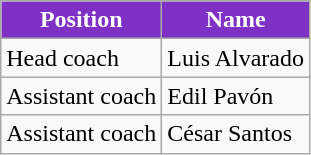<table class=wikitable>
<tr>
<th style="background:#7E31C4; color:#FFFFFF;" scope="col">Position</th>
<th style="background:#7E31C4; color:#FFFFFF;" scope="col">Name</th>
</tr>
<tr>
<td>Head coach</td>
<td> Luis Alvarado</td>
</tr>
<tr>
<td>Assistant coach</td>
<td> Edil Pavón</td>
</tr>
<tr>
<td>Assistant coach</td>
<td> César Santos</td>
</tr>
</table>
